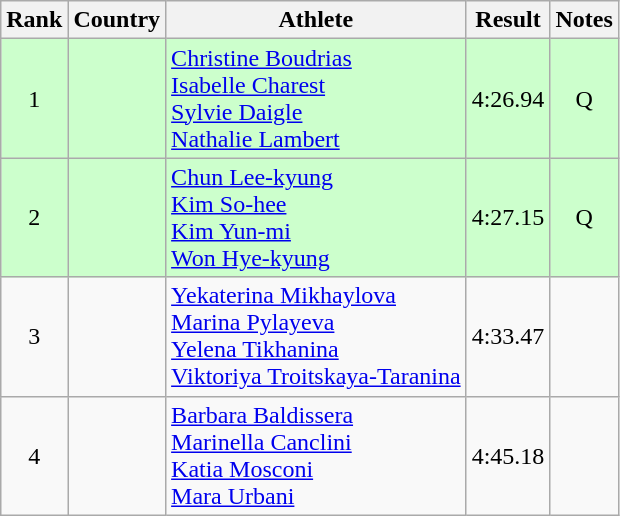<table class="wikitable" style="text-align:center">
<tr>
<th>Rank</th>
<th>Country</th>
<th>Athlete</th>
<th>Result</th>
<th>Notes</th>
</tr>
<tr bgcolor=ccffcc>
<td>1</td>
<td align=left></td>
<td align=left><a href='#'>Christine Boudrias</a> <br> <a href='#'>Isabelle Charest</a> <br> <a href='#'>Sylvie Daigle</a> <br> <a href='#'>Nathalie Lambert</a></td>
<td>4:26.94</td>
<td>Q </td>
</tr>
<tr bgcolor=ccffcc>
<td>2</td>
<td align=left></td>
<td align=left><a href='#'>Chun Lee-kyung</a> <br> <a href='#'>Kim So-hee</a> <br> <a href='#'>Kim Yun-mi</a> <br> <a href='#'>Won Hye-kyung</a></td>
<td>4:27.15</td>
<td>Q</td>
</tr>
<tr>
<td>3</td>
<td align=left></td>
<td align=left><a href='#'>Yekaterina Mikhaylova</a> <br> <a href='#'>Marina Pylayeva</a> <br> <a href='#'>Yelena Tikhanina</a> <br> <a href='#'>Viktoriya Troitskaya-Taranina</a></td>
<td>4:33.47</td>
<td></td>
</tr>
<tr>
<td>4</td>
<td align=left></td>
<td align=left><a href='#'>Barbara Baldissera</a> <br> <a href='#'>Marinella Canclini</a> <br> <a href='#'>Katia Mosconi</a> <br> <a href='#'>Mara Urbani</a></td>
<td>4:45.18</td>
<td></td>
</tr>
</table>
